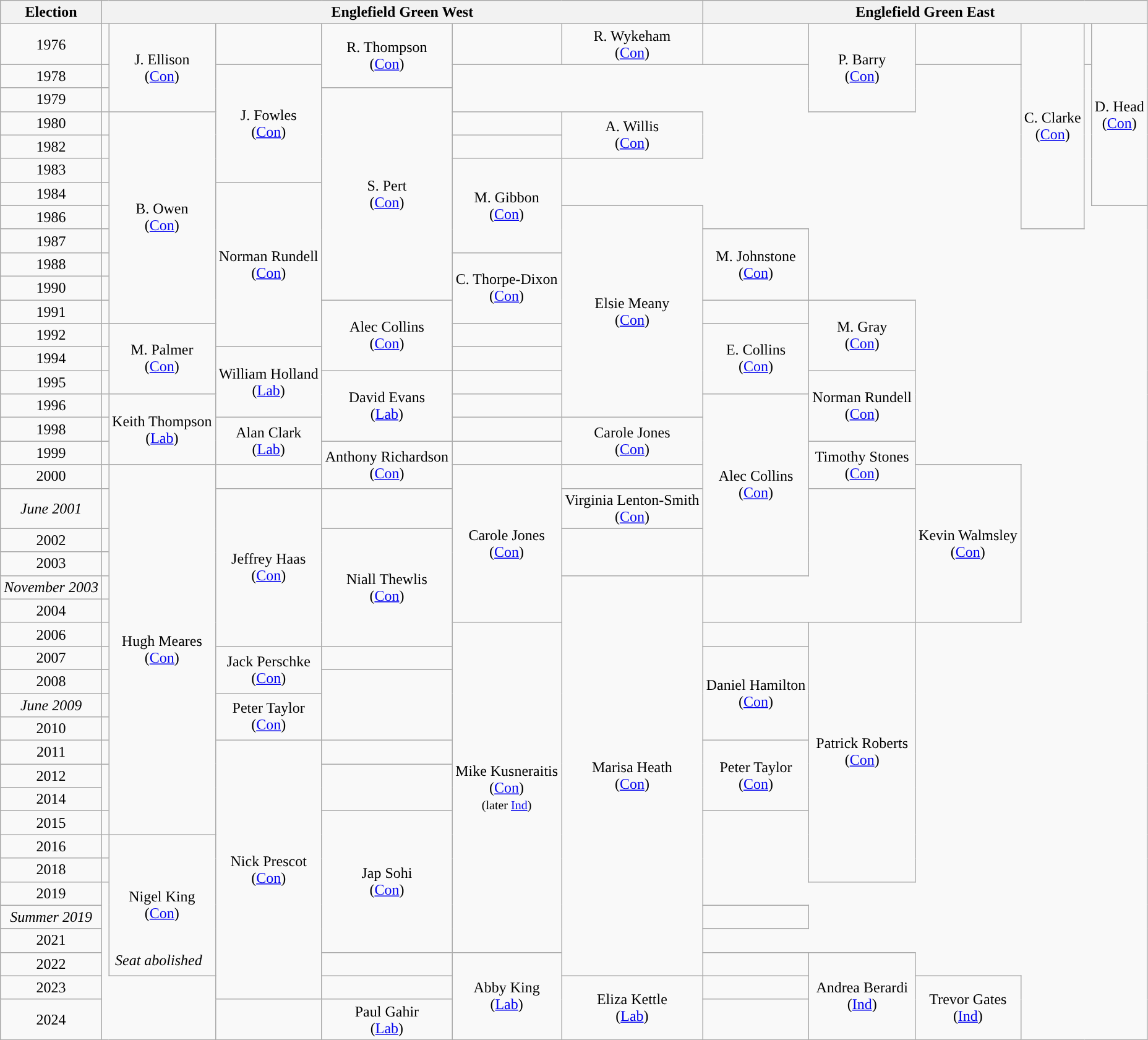<table class="wikitable" style="text-align:center">
<tr>
<th>Election</th>
<th colspan="6">Englefield Green West</th>
<th colspan="6">Englefield Green East</th>
</tr>
<tr>
<td>1976</td>
<td style="color:inherit;background:"></td>
<td rowspan="3">J. Ellison<br>(<a href='#'>Con</a>)</td>
<td style="color:inherit;background:"></td>
<td rowspan="2">R. Thompson<br>(<a href='#'>Con</a>)</td>
<td style="color:inherit;background:"></td>
<td>R. Wykeham<br>(<a href='#'>Con</a>)</td>
<td style="color:inherit;background:"></td>
<td rowspan="3">P. Barry<br>(<a href='#'>Con</a>)</td>
<td style="color:inherit;background:"></td>
<td rowspan="8">C. Clarke<br>(<a href='#'>Con</a>)</td>
<td style="color:inherit;background:"></td>
<td rowspan="7">D. Head<br>(<a href='#'>Con</a>)</td>
</tr>
<tr>
<td>1978</td>
<td style="color:inherit;background:"></td>
<td rowspan="5">J. Fowles<br>(<a href='#'>Con</a>)</td>
</tr>
<tr>
<td>1979</td>
<td style="color:inherit;background:"></td>
<td rowspan="9">S. Pert<br>(<a href='#'>Con</a>)</td>
</tr>
<tr>
<td>1980</td>
<td style="color:inherit;background:"></td>
<td rowspan="9">B. Owen<br>(<a href='#'>Con</a>)</td>
<td style="color:inherit;background:"></td>
<td rowspan="2">A. Willis<br>(<a href='#'>Con</a>)</td>
</tr>
<tr>
<td>1982</td>
</tr>
<tr>
<td>1983</td>
<td style="color:inherit;background:"></td>
<td rowspan="4">M. Gibbon<br>(<a href='#'>Con</a>)</td>
</tr>
<tr>
<td>1984</td>
<td style="color:inherit;background:"></td>
<td rowspan="7">Norman Rundell<br>(<a href='#'>Con</a>)</td>
</tr>
<tr>
<td>1986</td>
<td style="color:inherit;background:"></td>
<td rowspan="9">Elsie Meany<br>(<a href='#'>Con</a>)</td>
</tr>
<tr>
<td>1987</td>
<td style="color:inherit;background:"></td>
<td rowspan="3">M. Johnstone<br>(<a href='#'>Con</a>)</td>
</tr>
<tr>
<td>1988</td>
<td style="color:inherit;background:"></td>
<td rowspan="3">C. Thorpe-Dixon<br>(<a href='#'>Con</a>)</td>
</tr>
<tr>
<td>1990</td>
</tr>
<tr>
<td>1991</td>
<td style="color:inherit;background:"></td>
<td rowspan="3">Alec Collins<br>(<a href='#'>Con</a>)</td>
<td style="color:inherit;background:"></td>
<td rowspan="3">M. Gray<br>(<a href='#'>Con</a>)</td>
</tr>
<tr>
<td>1992</td>
<td style="color:inherit;background:"></td>
<td rowspan="3">M. Palmer<br>(<a href='#'>Con</a>)</td>
<td style="color:inherit;background:"></td>
<td rowspan="3">E. Collins<br>(<a href='#'>Con</a>)</td>
</tr>
<tr>
<td>1994</td>
<td style="color:inherit;background:"></td>
<td rowspan="3">William Holland<br>(<a href='#'>Lab</a>)</td>
</tr>
<tr>
<td>1995</td>
<td style="color:inherit;background:"></td>
<td rowspan="3">David Evans<br>(<a href='#'>Lab</a>)</td>
<td style="color:inherit;background:"></td>
<td rowspan="3">Norman Rundell<br>(<a href='#'>Con</a>)</td>
</tr>
<tr>
<td>1996</td>
<td style="color:inherit;background:"></td>
<td rowspan="3">Keith Thompson<br>(<a href='#'>Lab</a>)</td>
<td style="color:inherit;background:"></td>
<td rowspan="7">Alec Collins<br>(<a href='#'>Con</a>)</td>
</tr>
<tr>
<td>1998</td>
<td style="color:inherit;background:"></td>
<td rowspan="2">Alan Clark<br>(<a href='#'>Lab</a>)</td>
<td style="color:inherit;background:"></td>
<td rowspan="2">Carole Jones<br>(<a href='#'>Con</a>)</td>
</tr>
<tr>
<td>1999</td>
<td style="color:inherit;background:"></td>
<td rowspan="2">Anthony Richardson<br>(<a href='#'>Con</a>)</td>
<td style="color:inherit;background:"></td>
<td rowspan="2">Timothy Stones<br>(<a href='#'>Con</a>)</td>
</tr>
<tr>
<td>2000</td>
<td style="color:inherit;background:"></td>
<td rowspan="15">Hugh Meares<br>(<a href='#'>Con</a>)</td>
<td style="color:inherit;background:"></td>
<td rowspan="6">Carole Jones<br>(<a href='#'>Con</a>)</td>
<td style="color:inherit;background:"></td>
<td rowspan="6">Kevin Walmsley<br>(<a href='#'>Con</a>)</td>
</tr>
<tr>
<td><em>June 2001</em></td>
<td style="color:inherit;background:"></td>
<td rowspan="6">Jeffrey Haas<br>(<a href='#'>Con</a>)</td>
<td style="color:inherit;background:"></td>
<td>Virginia Lenton-Smith<br>(<a href='#'>Con</a>)</td>
</tr>
<tr>
<td>2002</td>
<td style="color:inherit;background:"></td>
<td rowspan="5">Niall Thewlis<br>(<a href='#'>Con</a>)</td>
</tr>
<tr>
<td>2003</td>
</tr>
<tr>
<td><em>November 2003</em></td>
<td style="color:inherit;background:"></td>
<td rowspan="17">Marisa Heath<br>(<a href='#'>Con</a>)</td>
</tr>
<tr>
<td>2004</td>
</tr>
<tr>
<td>2006</td>
<td style="color:inherit;background:"></td>
<td rowspan="14">Mike Kusneraitis<br>(<a href='#'>Con</a>)<br><small>(later <a href='#'>Ind</a>)</small></td>
<td style="color:inherit;background:"></td>
<td rowspan="11">Patrick Roberts<br>(<a href='#'>Con</a>)</td>
</tr>
<tr>
<td>2007</td>
<td style="color:inherit;background:"></td>
<td rowspan="2">Jack Perschke<br>(<a href='#'>Con</a>)</td>
<td style="color:inherit;background:"></td>
<td rowspan="4">Daniel Hamilton<br>(<a href='#'>Con</a>)</td>
</tr>
<tr>
<td>2008</td>
</tr>
<tr>
<td><em>June 2009</em></td>
<td style="color:inherit;background:"></td>
<td rowspan="2">Peter Taylor<br>(<a href='#'>Con</a>)</td>
</tr>
<tr>
<td>2010</td>
</tr>
<tr>
<td>2011</td>
<td style="color:inherit;background:"></td>
<td rowspan="11">Nick Prescot<br>(<a href='#'>Con</a>)</td>
<td style="color:inherit;background:"></td>
<td rowspan="3">Peter Taylor<br>(<a href='#'>Con</a>)</td>
</tr>
<tr>
<td>2012</td>
</tr>
<tr>
<td>2014</td>
</tr>
<tr>
<td>2015</td>
<td style="color:inherit;background:"></td>
<td rowspan="6">Jap Sohi<br>(<a href='#'>Con</a>)</td>
</tr>
<tr>
<td>2016</td>
<td style="color:inherit;background:"></td>
<td rowspan="6">Nigel King<br>(<a href='#'>Con</a>)</td>
</tr>
<tr>
<td>2018</td>
</tr>
<tr>
<td>2019</td>
<td rowspan="6" colspan="2"><em>Seat abolished</em></td>
</tr>
<tr>
<td><em> Summer 2019</em></td>
<td style="color:inherit;background:"></td>
</tr>
<tr>
<td>2021</td>
</tr>
<tr>
<td>2022</td>
<td style="color:inherit;background:"></td>
<td rowspan="3">Abby King<br>(<a href='#'>Lab</a>)</td>
<td style="color:inherit;background:"></td>
<td rowspan="3">Andrea Berardi<br>(<a href='#'>Ind</a>)</td>
</tr>
<tr>
<td>2023</td>
<td style="color:inherit;background:"></td>
<td rowspan="3">Eliza Kettle<br>(<a href='#'>Lab</a>)</td>
<td style="color:inherit;background:"></td>
<td rowspan="3">Trevor Gates<br>(<a href='#'>Ind</a>)</td>
</tr>
<tr>
<td>2024</td>
<td style="color:inherit;background:"></td>
<td rowspan="3">Paul Gahir<br>(<a href='#'>Lab</a>)</td>
</tr>
</table>
